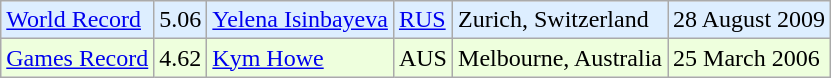<table class="wikitable">
<tr bgcolor = "ddeeff">
<td><a href='#'>World Record</a></td>
<td>5.06</td>
<td><a href='#'>Yelena Isinbayeva</a></td>
<td><a href='#'>RUS</a></td>
<td>Zurich, Switzerland</td>
<td>28 August 2009</td>
</tr>
<tr bgcolor = "eeffdd">
<td><a href='#'>Games Record</a></td>
<td>4.62</td>
<td><a href='#'>Kym Howe</a></td>
<td>AUS</td>
<td>Melbourne, Australia</td>
<td>25 March 2006</td>
</tr>
</table>
